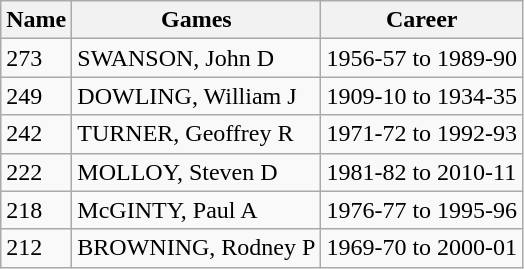<table class="wikitable">
<tr>
<th>Name</th>
<th>Games</th>
<th>Career</th>
</tr>
<tr>
<td>273</td>
<td>SWANSON, John D</td>
<td>1956-57 to 1989-90</td>
</tr>
<tr>
<td>249</td>
<td>DOWLING, William J</td>
<td>1909-10 to 1934-35</td>
</tr>
<tr>
<td>242</td>
<td>TURNER, Geoffrey R</td>
<td>1971-72 to 1992-93</td>
</tr>
<tr>
<td>222</td>
<td>MOLLOY, Steven D</td>
<td>1981-82 to 2010-11</td>
</tr>
<tr>
<td>218</td>
<td>McGINTY, Paul A</td>
<td>1976-77 to 1995-96</td>
</tr>
<tr>
<td>212</td>
<td>BROWNING, Rodney P</td>
<td>1969-70 to 2000-01</td>
</tr>
</table>
